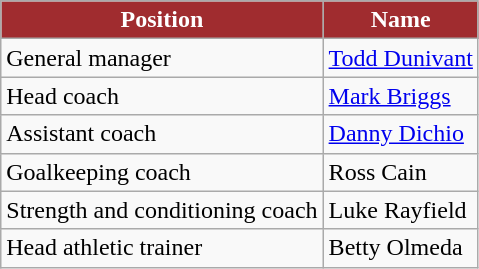<table class="wikitable">
<tr>
<th scope="col" style="background:#A02C2F; color:#FFFFFF;">Position</th>
<th scope="col" style="background:#A02C2F; color:#FFFFFF;">Name</th>
</tr>
<tr>
<td>General manager</td>
<td> <a href='#'>Todd Dunivant</a></td>
</tr>
<tr>
<td>Head coach</td>
<td> <a href='#'>Mark Briggs</a></td>
</tr>
<tr>
<td>Assistant coach</td>
<td> <a href='#'>Danny Dichio</a></td>
</tr>
<tr>
<td>Goalkeeping coach</td>
<td> Ross Cain</td>
</tr>
<tr>
<td>Strength and conditioning coach</td>
<td> Luke Rayfield</td>
</tr>
<tr>
<td>Head athletic trainer</td>
<td> Betty Olmeda</td>
</tr>
</table>
